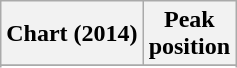<table class="wikitable sortable plainrowheaders">
<tr>
<th>Chart (2014)</th>
<th>Peak<br>position</th>
</tr>
<tr>
</tr>
<tr>
</tr>
<tr>
</tr>
<tr>
</tr>
<tr>
</tr>
</table>
